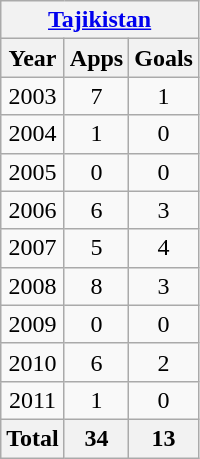<table class="wikitable" style="text-align:center">
<tr>
<th colspan=3><a href='#'>Tajikistan</a></th>
</tr>
<tr>
<th>Year</th>
<th>Apps</th>
<th>Goals</th>
</tr>
<tr>
<td>2003</td>
<td>7</td>
<td>1</td>
</tr>
<tr>
<td>2004</td>
<td>1</td>
<td>0</td>
</tr>
<tr>
<td>2005</td>
<td>0</td>
<td>0</td>
</tr>
<tr>
<td>2006</td>
<td>6</td>
<td>3</td>
</tr>
<tr>
<td>2007</td>
<td>5</td>
<td>4</td>
</tr>
<tr>
<td>2008</td>
<td>8</td>
<td>3</td>
</tr>
<tr>
<td>2009</td>
<td>0</td>
<td>0</td>
</tr>
<tr>
<td>2010</td>
<td>6</td>
<td>2</td>
</tr>
<tr>
<td>2011</td>
<td>1</td>
<td>0</td>
</tr>
<tr>
<th>Total</th>
<th>34</th>
<th>13</th>
</tr>
</table>
